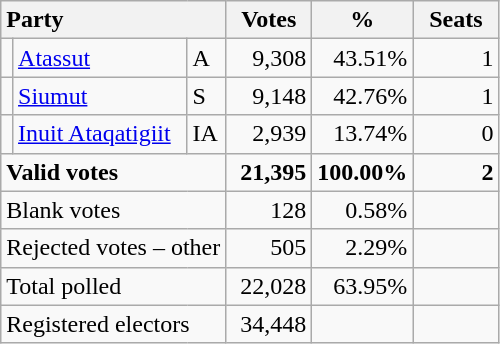<table class="wikitable" border="1" style="text-align:right;">
<tr>
<th style="text-align:left;" valign=bottom colspan=3>Party</th>
<th align=center valign=bottom width="50">Votes</th>
<th align=center valign=bottom width="50">%</th>
<th align=center valign=bottom width="50">Seats</th>
</tr>
<tr>
<td></td>
<td align=left><a href='#'>Atassut</a></td>
<td align=left>A</td>
<td>9,308</td>
<td>43.51%</td>
<td>1</td>
</tr>
<tr>
<td></td>
<td align=left><a href='#'>Siumut</a></td>
<td align=left>S</td>
<td>9,148</td>
<td>42.76%</td>
<td>1</td>
</tr>
<tr>
<td></td>
<td align=left><a href='#'>Inuit Ataqatigiit</a></td>
<td align=left>IA</td>
<td>2,939</td>
<td>13.74%</td>
<td>0</td>
</tr>
<tr style="font-weight:bold">
<td align=left colspan=3>Valid votes</td>
<td>21,395</td>
<td>100.00%</td>
<td>2</td>
</tr>
<tr>
<td align=left colspan=3>Blank votes</td>
<td>128</td>
<td>0.58%</td>
<td></td>
</tr>
<tr>
<td align=left colspan=3>Rejected votes – other</td>
<td>505</td>
<td>2.29%</td>
<td></td>
</tr>
<tr>
<td align=left colspan=3>Total polled</td>
<td>22,028</td>
<td>63.95%</td>
<td></td>
</tr>
<tr>
<td align=left colspan=3>Registered electors</td>
<td>34,448</td>
<td></td>
<td></td>
</tr>
</table>
